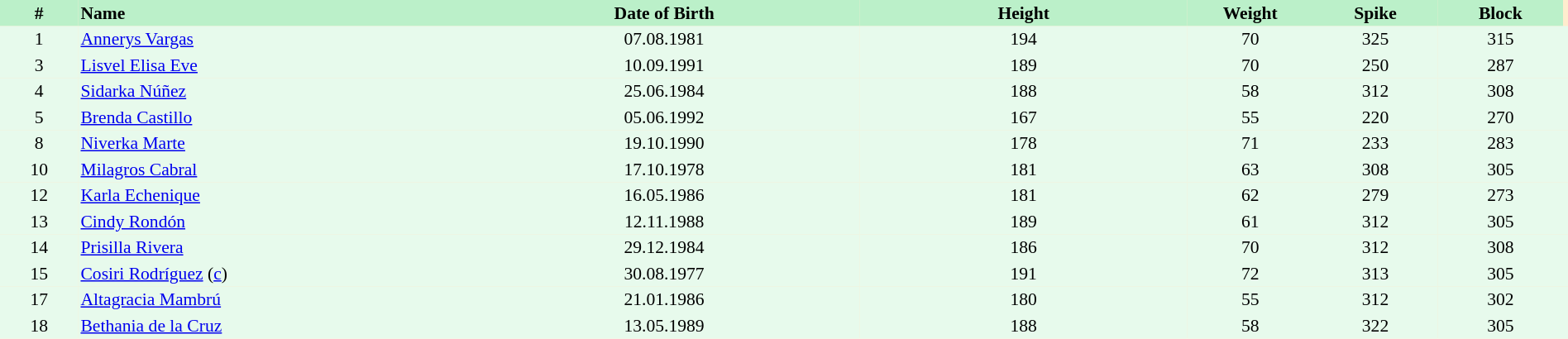<table border=0 cellpadding=2 cellspacing=0  |- bgcolor=#FFECCE style="text-align:center; font-size:90%;" width=100%>
<tr bgcolor=#BBF0C9>
<th width=5%>#</th>
<th width=25% align=left>Name</th>
<th width=25%>Date of Birth</th>
<th width=21%>Height</th>
<th width=8%>Weight</th>
<th width=8%>Spike</th>
<th width=8%>Block</th>
</tr>
<tr bgcolor=#E7FAEC>
<td>1</td>
<td align=left><a href='#'>Annerys Vargas</a></td>
<td>07.08.1981</td>
<td>194</td>
<td>70</td>
<td>325</td>
<td>315</td>
<td></td>
</tr>
<tr bgcolor=#E7FAEC>
<td>3</td>
<td align=left><a href='#'>Lisvel Elisa Eve</a></td>
<td>10.09.1991</td>
<td>189</td>
<td>70</td>
<td>250</td>
<td>287</td>
<td></td>
</tr>
<tr bgcolor=#E7FAEC>
<td>4</td>
<td align=left><a href='#'>Sidarka Núñez</a></td>
<td>25.06.1984</td>
<td>188</td>
<td>58</td>
<td>312</td>
<td>308</td>
<td></td>
</tr>
<tr bgcolor=#E7FAEC>
<td>5</td>
<td align=left><a href='#'>Brenda Castillo</a></td>
<td>05.06.1992</td>
<td>167</td>
<td>55</td>
<td>220</td>
<td>270</td>
<td></td>
</tr>
<tr bgcolor=#E7FAEC>
<td>8</td>
<td align=left><a href='#'>Niverka Marte</a></td>
<td>19.10.1990</td>
<td>178</td>
<td>71</td>
<td>233</td>
<td>283</td>
<td></td>
</tr>
<tr bgcolor=#E7FAEC>
<td>10</td>
<td align=left><a href='#'>Milagros Cabral</a></td>
<td>17.10.1978</td>
<td>181</td>
<td>63</td>
<td>308</td>
<td>305</td>
<td></td>
</tr>
<tr bgcolor=#E7FAEC>
<td>12</td>
<td align=left><a href='#'>Karla Echenique</a></td>
<td>16.05.1986</td>
<td>181</td>
<td>62</td>
<td>279</td>
<td>273</td>
<td></td>
</tr>
<tr bgcolor=#E7FAEC>
<td>13</td>
<td align=left><a href='#'>Cindy Rondón</a></td>
<td>12.11.1988</td>
<td>189</td>
<td>61</td>
<td>312</td>
<td>305</td>
<td></td>
</tr>
<tr bgcolor=#E7FAEC>
<td>14</td>
<td align=left><a href='#'>Prisilla Rivera</a></td>
<td>29.12.1984</td>
<td>186</td>
<td>70</td>
<td>312</td>
<td>308</td>
<td></td>
</tr>
<tr bgcolor=#E7FAEC>
<td>15</td>
<td align=left><a href='#'>Cosiri Rodríguez</a> (<a href='#'>c</a>)</td>
<td>30.08.1977</td>
<td>191</td>
<td>72</td>
<td>313</td>
<td>305</td>
<td></td>
</tr>
<tr bgcolor=#E7FAEC>
<td>17</td>
<td align=left><a href='#'>Altagracia Mambrú</a></td>
<td>21.01.1986</td>
<td>180</td>
<td>55</td>
<td>312</td>
<td>302</td>
<td></td>
</tr>
<tr bgcolor=#E7FAEC>
<td>18</td>
<td align=left><a href='#'>Bethania de la Cruz</a></td>
<td>13.05.1989</td>
<td>188</td>
<td>58</td>
<td>322</td>
<td>305</td>
<td></td>
</tr>
</table>
